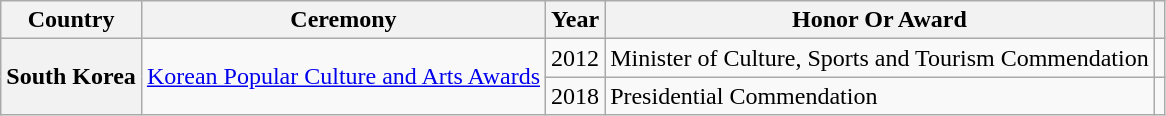<table class="wikitable plainrowheaders" style="margin-right: 0;">
<tr>
<th scope="col">Country</th>
<th scope="col">Ceremony</th>
<th scope="col">Year</th>
<th scope="col">Honor Or Award</th>
<th scope="col" class="unsortable"></th>
</tr>
<tr>
<th rowspan="2" scope="row">South Korea</th>
<td rowspan="2"><a href='#'>Korean Popular Culture and Arts Awards</a></td>
<td style="text-align:center">2012</td>
<td>Minister of Culture, Sports and Tourism Commendation</td>
<td style="text-align:center"></td>
</tr>
<tr>
<td style="text-align:center">2018</td>
<td>Presidential Commendation</td>
<td style="text-align:center"></td>
</tr>
</table>
